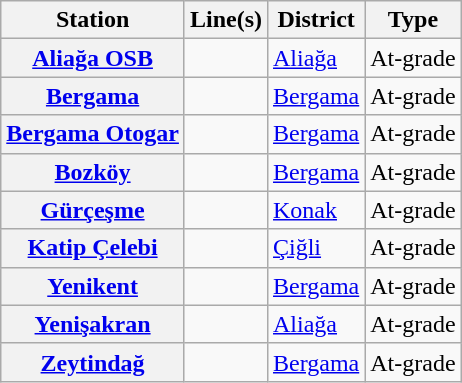<table class="wikitable plainrowheaders sortable">
<tr>
<th scope=col>Station</th>
<th scope=col>Line(s)</th>
<th scope=col>District</th>
<th scope=col>Type</th>
</tr>
<tr>
<th scope=row><a href='#'>Aliağa OSB</a></th>
<td></td>
<td><a href='#'>Aliağa</a></td>
<td>At-grade</td>
</tr>
<tr>
<th scope=row><a href='#'>Bergama</a></th>
<td></td>
<td><a href='#'>Bergama</a></td>
<td>At-grade</td>
</tr>
<tr>
<th scope=row><a href='#'>Bergama Otogar</a></th>
<td></td>
<td><a href='#'>Bergama</a></td>
<td>At-grade</td>
</tr>
<tr>
<th scope=row><a href='#'>Bozköy</a></th>
<td></td>
<td><a href='#'>Bergama</a></td>
<td>At-grade</td>
</tr>
<tr>
<th scope=row><a href='#'>Gürçeşme</a></th>
<td></td>
<td><a href='#'>Konak</a></td>
<td>At-grade</td>
</tr>
<tr>
<th scope=row><a href='#'>Katip Çelebi</a></th>
<td></td>
<td><a href='#'>Çiğli</a></td>
<td>At-grade</td>
</tr>
<tr>
<th scope=row><a href='#'>Yenikent</a></th>
<td></td>
<td><a href='#'>Bergama</a></td>
<td>At-grade</td>
</tr>
<tr>
<th scope=row><a href='#'>Yenişakran</a></th>
<td></td>
<td><a href='#'>Aliağa</a></td>
<td>At-grade</td>
</tr>
<tr>
<th scope=row><a href='#'>Zeytindağ</a></th>
<td></td>
<td><a href='#'>Bergama</a></td>
<td>At-grade</td>
</tr>
</table>
